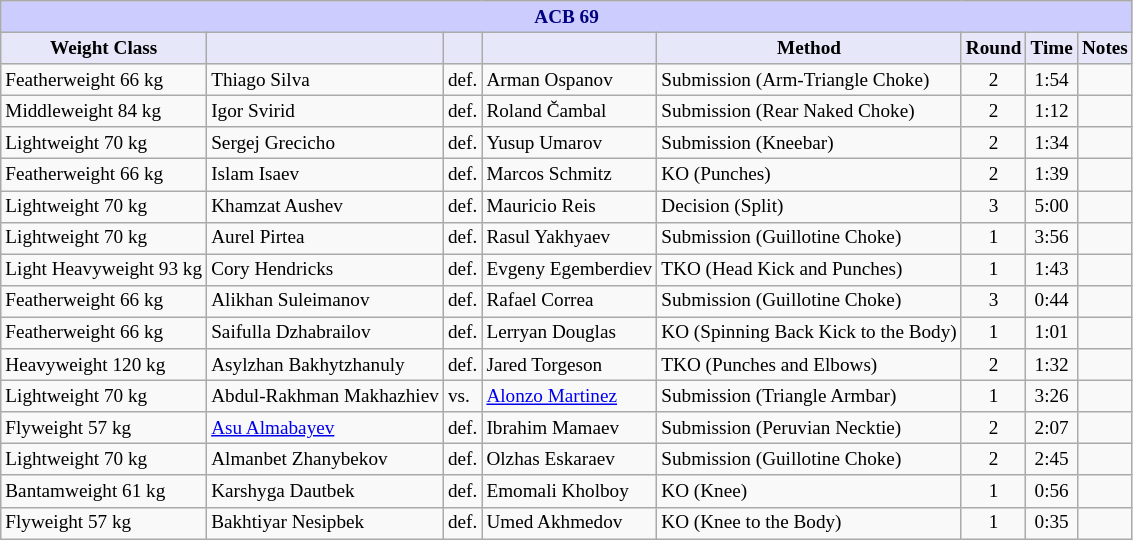<table class="wikitable" style="font-size: 80%;">
<tr>
<th colspan="8" style="background-color: #ccf; color: #000080; text-align: center;"><strong>ACB 69</strong></th>
</tr>
<tr>
<th colspan="1" style="background-color: #E6E8FA; color: #000000; text-align: center;">Weight Class</th>
<th colspan="1" style="background-color: #E6E8FA; color: #000000; text-align: center;"></th>
<th colspan="1" style="background-color: #E6E8FA; color: #000000; text-align: center;"></th>
<th colspan="1" style="background-color: #E6E8FA; color: #000000; text-align: center;"></th>
<th colspan="1" style="background-color: #E6E8FA; color: #000000; text-align: center;">Method</th>
<th colspan="1" style="background-color: #E6E8FA; color: #000000; text-align: center;">Round</th>
<th colspan="1" style="background-color: #E6E8FA; color: #000000; text-align: center;">Time</th>
<th colspan="1" style="background-color: #E6E8FA; color: #000000; text-align: center;">Notes</th>
</tr>
<tr>
<td>Featherweight 66 kg</td>
<td> Thiago Silva</td>
<td>def.</td>
<td> Arman Ospanov</td>
<td>Submission (Arm-Triangle Choke)</td>
<td align=center>2</td>
<td align=center>1:54</td>
<td></td>
</tr>
<tr>
<td>Middleweight 84 kg</td>
<td> Igor Svirid</td>
<td>def.</td>
<td>  Roland Čambal</td>
<td>Submission (Rear Naked Choke)</td>
<td align=center>2</td>
<td align=center>1:12</td>
<td></td>
</tr>
<tr>
<td>Lightweight 70 kg</td>
<td> Sergej Grecicho</td>
<td>def.</td>
<td> Yusup Umarov</td>
<td>Submission (Kneebar)</td>
<td align=center>2</td>
<td align=center>1:34</td>
<td></td>
</tr>
<tr>
<td>Featherweight 66 kg</td>
<td> Islam Isaev</td>
<td>def.</td>
<td> Marcos Schmitz</td>
<td>KO (Punches)</td>
<td align=center>2</td>
<td align=center>1:39</td>
<td></td>
</tr>
<tr>
<td>Lightweight 70 kg</td>
<td> Khamzat Aushev</td>
<td>def.</td>
<td>  Mauricio Reis</td>
<td>Decision (Split)</td>
<td align=center>3</td>
<td align=center>5:00</td>
<td></td>
</tr>
<tr>
<td>Lightweight 70 kg</td>
<td> Aurel Pirtea</td>
<td>def.</td>
<td> Rasul Yakhyaev</td>
<td>Submission (Guillotine Choke)</td>
<td align=center>1</td>
<td align=center>3:56</td>
<td></td>
</tr>
<tr>
<td>Light Heavyweight 93 kg</td>
<td> Cory Hendricks</td>
<td>def.</td>
<td> Evgeny Egemberdiev</td>
<td>TKO (Head Kick and Punches)</td>
<td align=center>1</td>
<td align=center>1:43</td>
<td></td>
</tr>
<tr>
<td>Featherweight 66 kg</td>
<td> Alikhan Suleimanov</td>
<td>def.</td>
<td> Rafael Correa</td>
<td>Submission (Guillotine Choke)</td>
<td align=center>3</td>
<td align=center>0:44</td>
<td></td>
</tr>
<tr>
<td>Featherweight 66 kg</td>
<td> Saifulla Dzhabrailov</td>
<td>def.</td>
<td> Lerryan Douglas</td>
<td>KO (Spinning Back Kick to the Body)</td>
<td align=center>1</td>
<td align=center>1:01</td>
<td></td>
</tr>
<tr>
<td>Heavyweight 120 kg</td>
<td> Asylzhan Bakhytzhanuly</td>
<td>def.</td>
<td> Jared Torgeson</td>
<td>TKO (Punches and Elbows)</td>
<td align=center>2</td>
<td align=center>1:32</td>
<td></td>
</tr>
<tr>
<td>Lightweight 70 kg</td>
<td> Abdul-Rakhman Makhazhiev</td>
<td>vs.</td>
<td> <a href='#'>Alonzo Martinez</a></td>
<td>Submission (Triangle Armbar)</td>
<td align=center>1</td>
<td align=center>3:26</td>
<td></td>
</tr>
<tr>
<td>Flyweight 57 kg</td>
<td> <a href='#'>Asu Almabayev</a></td>
<td>def.</td>
<td> Ibrahim Mamaev</td>
<td>Submission (Peruvian Necktie)</td>
<td align=center>2</td>
<td align=center>2:07</td>
<td></td>
</tr>
<tr>
<td>Lightweight 70 kg</td>
<td> Almanbet Zhanybekov</td>
<td>def.</td>
<td> Olzhas Eskaraev</td>
<td>Submission (Guillotine Choke)</td>
<td align=center>2</td>
<td align=center>2:45</td>
<td></td>
</tr>
<tr>
<td>Bantamweight 61 kg</td>
<td> Karshyga Dautbek</td>
<td>def.</td>
<td> Emomali Kholboy</td>
<td>KO (Knee)</td>
<td align=center>1</td>
<td align=center>0:56</td>
<td></td>
</tr>
<tr>
<td>Flyweight 57 kg</td>
<td> Bakhtiyar Nesipbek</td>
<td>def.</td>
<td> Umed Akhmedov</td>
<td>KO (Knee to the Body)</td>
<td align=center>1</td>
<td align=center>0:35</td>
<td></td>
</tr>
</table>
